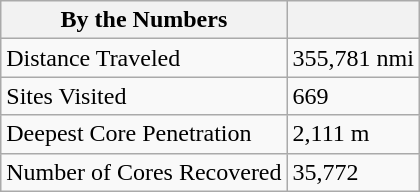<table class="wikitable">
<tr>
<th>By the Numbers</th>
<th></th>
</tr>
<tr>
<td>Distance Traveled</td>
<td>355,781 nmi</td>
</tr>
<tr>
<td>Sites Visited</td>
<td>669</td>
</tr>
<tr>
<td>Deepest Core Penetration</td>
<td>2,111 m</td>
</tr>
<tr>
<td>Number of Cores Recovered</td>
<td>35,772</td>
</tr>
</table>
